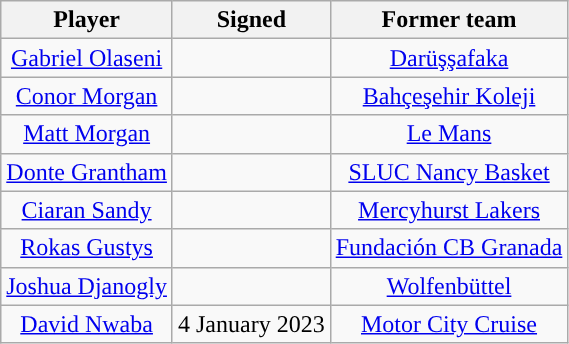<table class="wikitable sortable sortable" style="text-align: center">
<tr>
<th>Player</th>
<th>Signed</th>
<th>Former team</th>
</tr>
<tr>
<td><a href='#'>Gabriel Olaseni</a></td>
<td></td>
<td><a href='#'> Darüşşafaka</a></td>
</tr>
<tr>
<td><a href='#'>Conor Morgan</a></td>
<td></td>
<td><a href='#'> Bahçeşehir Koleji</a></td>
</tr>
<tr>
<td><a href='#'>Matt Morgan</a></td>
<td></td>
<td><a href='#'>Le Mans</a></td>
</tr>
<tr>
<td><a href='#'>Donte Grantham</a></td>
<td></td>
<td><a href='#'>SLUC Nancy Basket</a></td>
</tr>
<tr>
<td><a href='#'>Ciaran Sandy</a></td>
<td></td>
<td><a href='#'>Mercyhurst Lakers</a></td>
</tr>
<tr>
<td><a href='#'>Rokas Gustys</a></td>
<td></td>
<td><a href='#'>Fundación CB Granada</a></td>
</tr>
<tr>
<td><a href='#'>Joshua Djanogly</a></td>
<td></td>
<td><a href='#'>Wolfenbüttel</a></td>
</tr>
<tr>
<td><a href='#'>David Nwaba</a></td>
<td>4 January 2023</td>
<td><a href='#'>Motor City Cruise</a></td>
</tr>
</table>
